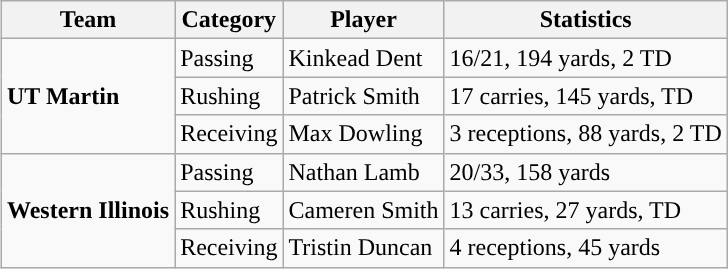<table class="wikitable" style="float: right;">
<tr>
<th>Team</th>
<th>Category</th>
<th>Player</th>
<th>Statistics</th>
</tr>
<tr>
<td rowspan=3><strong>UT Martin</strong></td>
<td>Passing</td>
<td>Kinkead Dent</td>
<td>16/21, 194 yards, 2 TD</td>
</tr>
<tr>
<td>Rushing</td>
<td>Patrick Smith</td>
<td>17 carries, 145 yards, TD</td>
</tr>
<tr>
<td>Receiving</td>
<td>Max Dowling</td>
<td>3 receptions, 88 yards, 2 TD</td>
</tr>
<tr>
<td rowspan=3><strong>Western Illinois</strong></td>
<td>Passing</td>
<td>Nathan Lamb</td>
<td>20/33, 158 yards</td>
</tr>
<tr>
<td>Rushing</td>
<td>Cameren Smith</td>
<td>13 carries, 27 yards, TD</td>
</tr>
<tr>
<td>Receiving</td>
<td>Tristin Duncan</td>
<td>4 receptions, 45 yards</td>
</tr>
</table>
